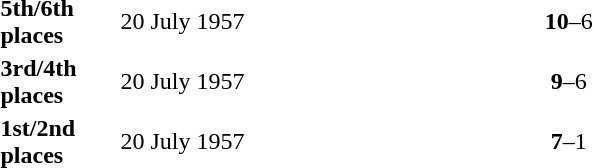<table style="text-align:center" width=550>
<tr>
<th width=10%></th>
<th width=25%></th>
<th width=30%></th>
<th width=10%></th>
<th width=30%></th>
<th width=5%></th>
</tr>
<tr>
<td align="left"><strong>5th/6th places</strong></td>
<td>20 July 1957</td>
<td align="right"><strong></strong></td>
<td><strong>10</strong>–6</td>
<td align="left"></td>
</tr>
<tr>
<td align="left"><strong>3rd/4th places</strong></td>
<td>20 July 1957</td>
<td align="right"><strong></strong></td>
<td><strong>9</strong>–6</td>
<td align="left"></td>
</tr>
<tr>
<td align="left"><strong>1st/2nd places</strong></td>
<td>20 July 1957</td>
<td align="right"><strong></strong></td>
<td><strong>7</strong>–1</td>
<td align="left"></td>
</tr>
</table>
